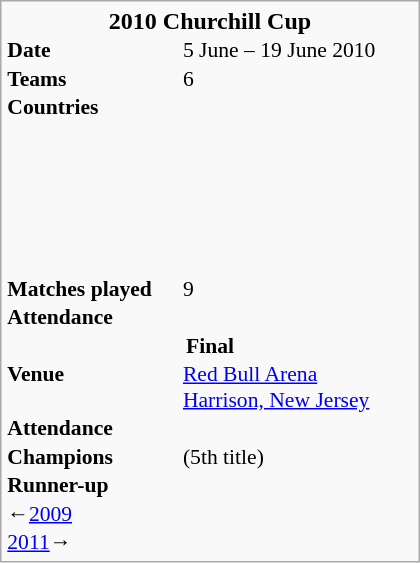<table class="infobox" width="280" cellspacing="0" style="font-size: 90%;">
<tr>
<th colspan="2" style="font-size: medium;" style="text-align: center;">2010 Churchill Cup</th>
</tr>
<tr>
<td><strong>Date</strong></td>
<td>5 June – 19 June 2010</td>
</tr>
<tr>
<td><strong>Teams</strong></td>
<td>6</td>
</tr>
<tr>
<td><strong>Countries</strong></td>
<td><br><br><br>
<br>
<br>
<br>
<br></td>
</tr>
<tr>
<td><strong>Matches played</strong></td>
<td>9</td>
</tr>
<tr>
<td><strong>Attendance</strong></td>
<td></td>
</tr>
<tr>
<td colspan=2 style="text-align: center;"><strong>Final</strong></td>
</tr>
<tr>
<td><strong>Venue</strong></td>
<td><a href='#'>Red Bull Arena</a><br> <a href='#'>Harrison, New Jersey</a></td>
</tr>
<tr>
<td><strong>Attendance</strong></td>
<td></td>
</tr>
<tr>
<td><strong>Champions</strong></td>
<td> (5th title)</td>
</tr>
<tr>
<td><strong>Runner-up</strong></td>
<td></td>
</tr>
<tr>
<td>←<a href='#'>2009</a></td>
</tr>
<tr>
<td><a href='#'>2011</a>→</td>
</tr>
</table>
